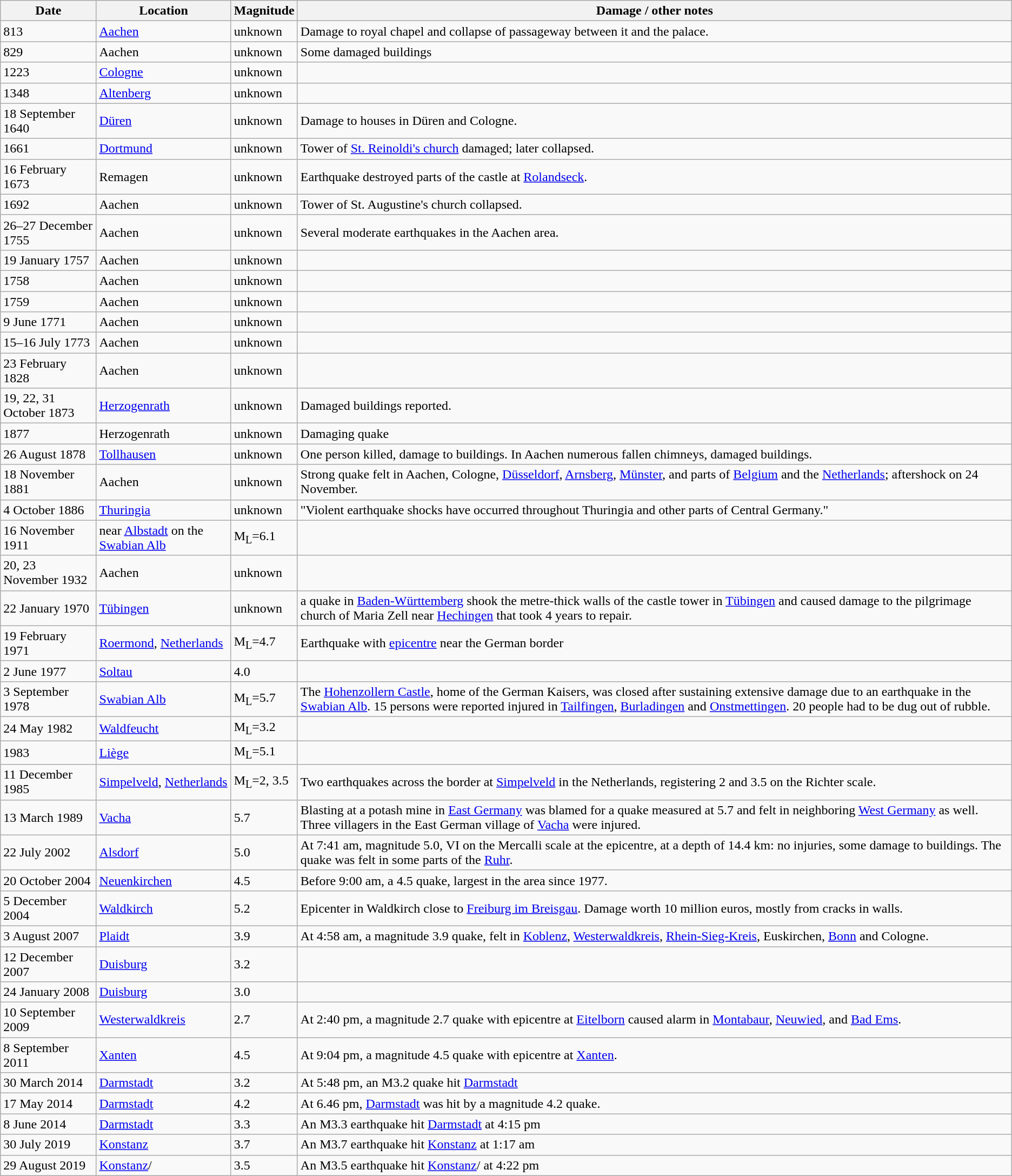<table class="wikitable sortable">
<tr>
<th scope="col"><strong>Date</strong></th>
<th scope="col"><strong>Location</strong></th>
<th scope="col"><strong>Magnitude</strong></th>
<th scope="col"><strong>Damage / other notes</strong></th>
</tr>
<tr>
<td>813</td>
<td><a href='#'>Aachen</a></td>
<td>unknown</td>
<td>Damage to royal chapel and collapse of passageway between it and the palace.</td>
</tr>
<tr>
<td>829</td>
<td>Aachen</td>
<td>unknown</td>
<td>Some damaged buildings</td>
</tr>
<tr>
<td>1223</td>
<td><a href='#'>Cologne</a></td>
<td>unknown</td>
<td></td>
</tr>
<tr>
<td>1348</td>
<td><a href='#'>Altenberg</a></td>
<td>unknown</td>
<td></td>
</tr>
<tr>
<td>18 September 1640</td>
<td><a href='#'>Düren</a></td>
<td>unknown</td>
<td>Damage to houses in Düren and Cologne.</td>
</tr>
<tr>
<td>1661</td>
<td><a href='#'>Dortmund</a></td>
<td>unknown</td>
<td>Tower of <a href='#'>St. Reinoldi's church</a> damaged; later collapsed.</td>
</tr>
<tr>
<td>16 February 1673</td>
<td>Remagen</td>
<td>unknown</td>
<td>Earthquake destroyed parts of the castle at <a href='#'>Rolandseck</a>.</td>
</tr>
<tr>
<td>1692</td>
<td>Aachen</td>
<td>unknown</td>
<td>Tower of St. Augustine's church collapsed.</td>
</tr>
<tr>
<td>26–27 December 1755</td>
<td>Aachen</td>
<td>unknown</td>
<td>Several moderate earthquakes in the Aachen area.</td>
</tr>
<tr>
<td>19 January 1757</td>
<td>Aachen</td>
<td>unknown</td>
<td></td>
</tr>
<tr>
<td>1758</td>
<td>Aachen</td>
<td>unknown</td>
<td></td>
</tr>
<tr>
<td>1759</td>
<td>Aachen</td>
<td>unknown</td>
<td></td>
</tr>
<tr>
<td>9 June 1771</td>
<td>Aachen</td>
<td>unknown</td>
<td></td>
</tr>
<tr>
<td>15–16 July 1773</td>
<td>Aachen</td>
<td>unknown</td>
<td></td>
</tr>
<tr>
<td>23 February 1828</td>
<td>Aachen</td>
<td>unknown</td>
<td></td>
</tr>
<tr>
<td>19, 22, 31 October 1873</td>
<td><a href='#'>Herzogenrath</a></td>
<td>unknown</td>
<td>Damaged buildings reported.</td>
</tr>
<tr>
<td>1877</td>
<td>Herzogenrath</td>
<td>unknown</td>
<td>Damaging quake</td>
</tr>
<tr>
<td>26 August 1878</td>
<td><a href='#'>Tollhausen</a></td>
<td>unknown</td>
<td>One person killed, damage to buildings. In Aachen numerous fallen chimneys, damaged buildings.</td>
</tr>
<tr>
<td>18 November 1881</td>
<td>Aachen</td>
<td>unknown</td>
<td>Strong quake felt in Aachen, Cologne, <a href='#'>Düsseldorf</a>, <a href='#'>Arnsberg</a>, <a href='#'>Münster</a>, and parts of <a href='#'>Belgium</a> and the <a href='#'>Netherlands</a>; aftershock on 24 November.</td>
</tr>
<tr>
<td>4 October 1886</td>
<td><a href='#'>Thuringia</a></td>
<td>unknown</td>
<td>"Violent earthquake shocks have occurred throughout Thuringia and other parts of Central Germany."</td>
</tr>
<tr>
<td>16 November 1911</td>
<td>near <a href='#'>Albstadt</a> on the <a href='#'>Swabian Alb</a></td>
<td>M<sub>L</sub>=6.1</td>
<td></td>
</tr>
<tr>
<td>20, 23 November 1932</td>
<td>Aachen</td>
<td>unknown</td>
<td></td>
</tr>
<tr>
<td>22 January 1970</td>
<td><a href='#'>Tübingen</a></td>
<td>unknown</td>
<td>a quake in <a href='#'>Baden-Württemberg</a> shook the metre-thick walls of the castle tower in <a href='#'>Tübingen</a> and caused damage to the pilgrimage church of Maria Zell near <a href='#'>Hechingen</a> that took 4 years to repair.</td>
</tr>
<tr>
<td>19 February 1971</td>
<td><a href='#'>Roermond</a>, <a href='#'>Netherlands</a></td>
<td>M<sub>L</sub>=4.7</td>
<td>Earthquake with <a href='#'>epicentre</a> near the German border</td>
</tr>
<tr>
<td>2 June 1977</td>
<td><a href='#'>Soltau</a></td>
<td>4.0</td>
<td></td>
</tr>
<tr>
<td>3 September 1978</td>
<td><a href='#'>Swabian Alb</a></td>
<td>M<sub>L</sub>=5.7</td>
<td>The <a href='#'>Hohenzollern Castle</a>, home of the German Kaisers, was closed after sustaining extensive damage due to an earthquake in the <a href='#'>Swabian Alb</a>. 15 persons were reported injured in <a href='#'>Tailfingen</a>, <a href='#'>Burladingen</a> and <a href='#'>Onstmettingen</a>. 20 people had to be dug out of rubble.</td>
</tr>
<tr>
<td>24 May 1982</td>
<td><a href='#'>Waldfeucht</a></td>
<td>M<sub>L</sub>=3.2</td>
<td></td>
</tr>
<tr>
<td>1983</td>
<td><a href='#'>Liège</a></td>
<td>M<sub>L</sub>=5.1</td>
<td></td>
</tr>
<tr>
<td>11 December 1985</td>
<td><a href='#'>Simpelveld</a>, <a href='#'>Netherlands</a></td>
<td>M<sub>L</sub>=2, 3.5</td>
<td>Two earthquakes across the border at <a href='#'>Simpelveld</a> in the Netherlands, registering 2 and 3.5 on the Richter scale.</td>
</tr>
<tr>
<td>13 March 1989</td>
<td><a href='#'>Vacha</a></td>
<td>5.7</td>
<td>Blasting at a potash mine in <a href='#'>East Germany</a> was blamed for a quake measured at 5.7 and felt in neighboring <a href='#'>West Germany</a> as well.  Three villagers in the East German village of <a href='#'>Vacha</a> were injured.</td>
</tr>
<tr>
<td>22 July 2002</td>
<td><a href='#'>Alsdorf</a></td>
<td>5.0</td>
<td>At 7:41 am, magnitude 5.0, VI on the Mercalli scale at the epicentre, at a depth of 14.4 km: no injuries, some damage to buildings. The quake was felt in some parts of the <a href='#'>Ruhr</a>.</td>
</tr>
<tr>
<td>20 October 2004</td>
<td><a href='#'>Neuenkirchen</a></td>
<td>4.5</td>
<td>Before 9:00 am, a 4.5 quake, largest in the area since 1977.</td>
</tr>
<tr>
<td>5 December 2004</td>
<td><a href='#'>Waldkirch</a></td>
<td>5.2</td>
<td>Epicenter in Waldkirch close to <a href='#'>Freiburg im Breisgau</a>. Damage worth 10 million euros, mostly from cracks in walls.</td>
</tr>
<tr>
<td>3 August 2007</td>
<td><a href='#'>Plaidt</a></td>
<td>3.9</td>
<td>At 4:58 am, a magnitude 3.9 quake, felt in <a href='#'>Koblenz</a>, <a href='#'>Westerwaldkreis</a>, <a href='#'>Rhein-Sieg-Kreis</a>, Euskirchen, <a href='#'>Bonn</a> and Cologne.</td>
</tr>
<tr>
<td>12 December 2007</td>
<td><a href='#'>Duisburg</a></td>
<td>3.2</td>
<td></td>
</tr>
<tr>
<td>24 January 2008</td>
<td><a href='#'>Duisburg</a></td>
<td>3.0</td>
<td></td>
</tr>
<tr>
<td>10 September 2009</td>
<td><a href='#'>Westerwaldkreis</a></td>
<td>2.7</td>
<td>At 2:40 pm, a magnitude 2.7 quake with epicentre at <a href='#'>Eitelborn</a> caused alarm in <a href='#'>Montabaur</a>, <a href='#'>Neuwied</a>, and <a href='#'>Bad Ems</a>.</td>
</tr>
<tr>
<td>8 September 2011</td>
<td><a href='#'>Xanten</a></td>
<td>4.5</td>
<td>At 9:04 pm, a magnitude 4.5 quake with epicentre at <a href='#'>Xanten</a>.</td>
</tr>
<tr>
<td>30 March 2014</td>
<td><a href='#'>Darmstadt</a></td>
<td>3.2</td>
<td>At 5:48 pm, an M3.2 quake hit <a href='#'>Darmstadt</a></td>
</tr>
<tr>
<td>17 May 2014</td>
<td><a href='#'>Darmstadt</a></td>
<td>4.2</td>
<td>At 6.46 pm, <a href='#'>Darmstadt</a> was hit by a magnitude 4.2 quake.</td>
</tr>
<tr>
<td>8 June 2014</td>
<td><a href='#'>Darmstadt</a></td>
<td>3.3</td>
<td>An M3.3 earthquake hit <a href='#'>Darmstadt</a> at 4:15 pm</td>
</tr>
<tr>
<td>30 July 2019</td>
<td><a href='#'>Konstanz</a></td>
<td>3.7</td>
<td>An M3.7 earthquake hit <a href='#'>Konstanz</a> at 1:17 am</td>
</tr>
<tr>
<td>29 August 2019</td>
<td><a href='#'>Konstanz</a>/</td>
<td>3.5</td>
<td>An M3.5 earthquake hit <a href='#'>Konstanz</a>/ at 4:22 pm</td>
</tr>
</table>
